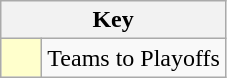<table class="wikitable" style="text-align: center;">
<tr>
<th colspan=2>Key</th>
</tr>
<tr>
<td style="background:#ffffcc; width:20px;"></td>
<td align=left>Teams to Playoffs</td>
</tr>
</table>
